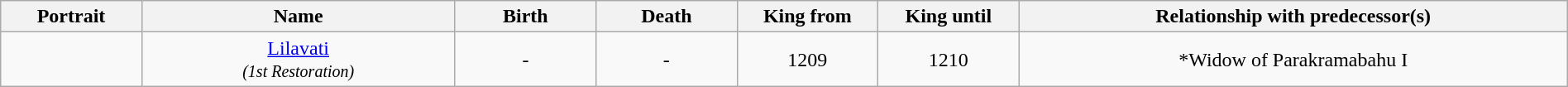<table width=100% class="wikitable">
<tr>
<th width=9%>Portrait</th>
<th width=20%>Name</th>
<th width=9%>Birth</th>
<th width=9%>Death</th>
<th width=9%>King from</th>
<th width=9%>King until</th>
<th width=35%>Relationship with predecessor(s)</th>
</tr>
<tr>
<td align="center"></td>
<td align="center"><a href='#'>Lilavati</a><br><small><em>(1st Restoration)</em></small></td>
<td align="center">-</td>
<td align="center">-</td>
<td align="center">1209</td>
<td align="center">1210</td>
<td align="center">*Widow of Parakramabahu I</td>
</tr>
</table>
